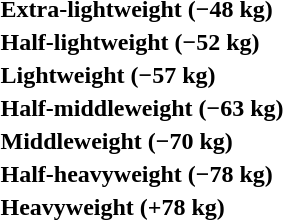<table>
<tr>
<th rowspan=2 style="text-align:left;">Extra-lightweight (−48 kg)</th>
<td rowspan=2></td>
<td rowspan=2></td>
<td></td>
</tr>
<tr>
<td></td>
</tr>
<tr>
<th rowspan=2 style="text-align:left;">Half-lightweight (−52 kg)</th>
<td rowspan=2></td>
<td rowspan=2></td>
<td></td>
</tr>
<tr>
<td></td>
</tr>
<tr>
<th rowspan=2 style="text-align:left;">Lightweight (−57 kg)</th>
<td rowspan=2></td>
<td rowspan=2></td>
<td></td>
</tr>
<tr>
<td></td>
</tr>
<tr>
<th rowspan=2 style="text-align:left;">Half-middleweight (−63 kg)</th>
<td rowspan=2></td>
<td rowspan=2></td>
<td></td>
</tr>
<tr>
<td></td>
</tr>
<tr>
<th rowspan=2 style="text-align:left;">Middleweight (−70 kg)</th>
<td rowspan=2></td>
<td rowspan=2></td>
<td></td>
</tr>
<tr>
<td></td>
</tr>
<tr>
<th rowspan=2 style="text-align:left;">Half-heavyweight (−78 kg)</th>
<td rowspan=2></td>
<td rowspan=2></td>
<td></td>
</tr>
<tr>
<td></td>
</tr>
<tr>
<th rowspan=2 style="text-align:left;">Heavyweight (+78 kg)</th>
<td rowspan=2></td>
<td rowspan=2></td>
<td></td>
</tr>
<tr>
<td></td>
</tr>
</table>
